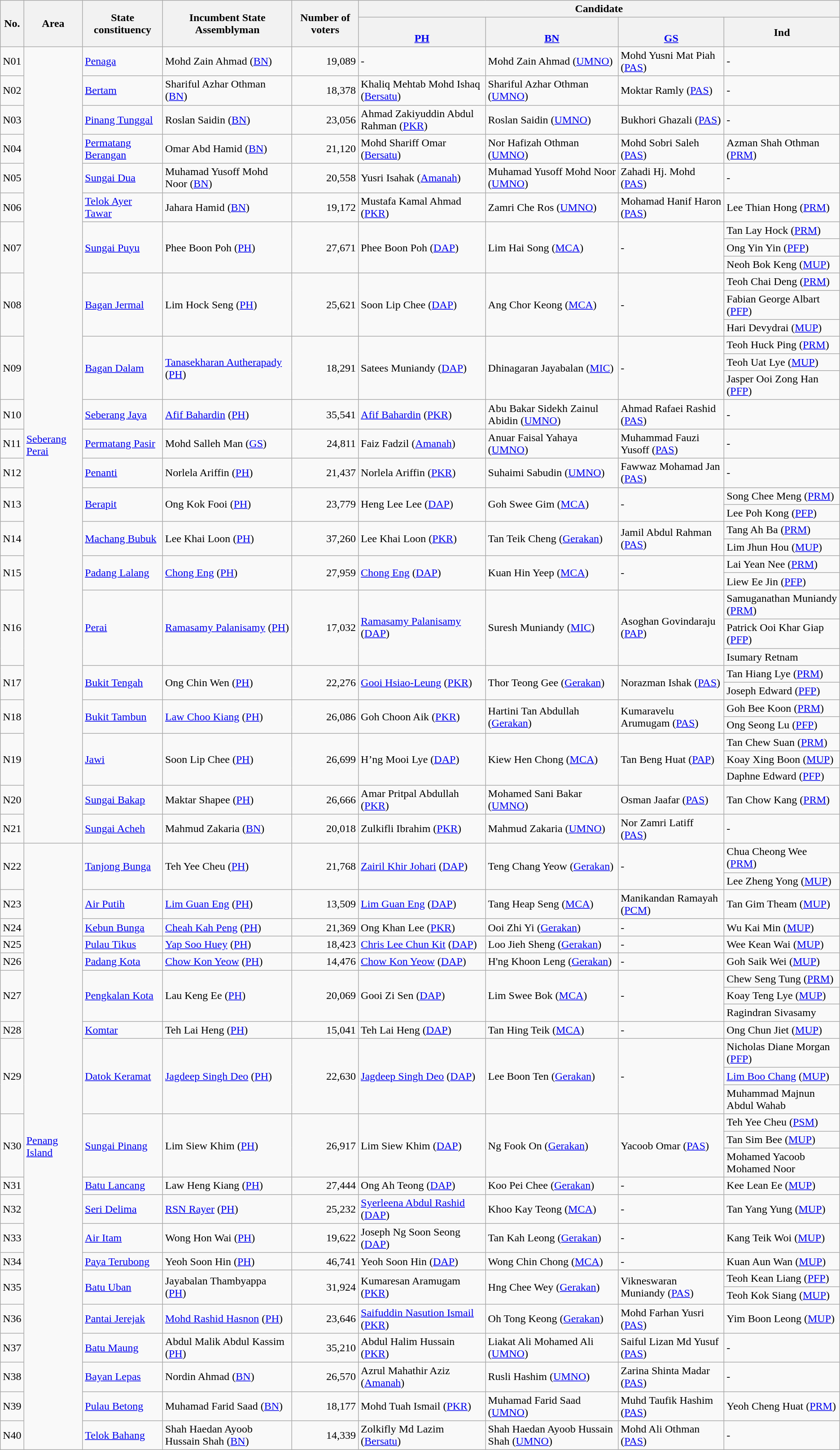<table class="wikitable">
<tr>
<th rowspan="2">No.</th>
<th rowspan="2">Area</th>
<th rowspan="2">State constituency</th>
<th rowspan="2">Incumbent State Assemblyman</th>
<th rowspan="2">Number of voters</th>
<th colspan="4">Candidate</th>
</tr>
<tr>
<th><br><a href='#'>PH</a></th>
<th><br><a href='#'>BN</a></th>
<th><br><a href='#'>GS</a></th>
<th>Ind</th>
</tr>
<tr>
<td>N01</td>
<td rowspan="36"><a href='#'>Seberang Perai</a></td>
<td><a href='#'>Penaga</a></td>
<td>Mohd Zain Ahmad (<a href='#'>BN</a>)</td>
<td align="right">19,089</td>
<td>-</td>
<td>Mohd Zain Ahmad (<a href='#'>UMNO</a>)</td>
<td>Mohd Yusni Mat Piah (<a href='#'>PAS</a>)</td>
<td>-</td>
</tr>
<tr>
<td>N02</td>
<td><a href='#'>Bertam</a></td>
<td>Shariful Azhar Othman (<a href='#'>BN</a>)</td>
<td align="right">18,378</td>
<td>Khaliq Mehtab Mohd Ishaq (<a href='#'>Bersatu</a>)</td>
<td>Shariful Azhar Othman (<a href='#'>UMNO</a>)</td>
<td>Moktar Ramly (<a href='#'>PAS</a>)</td>
<td>-</td>
</tr>
<tr>
<td>N03</td>
<td><a href='#'>Pinang Tunggal</a></td>
<td>Roslan Saidin (<a href='#'>BN</a>)</td>
<td align="right">23,056</td>
<td>Ahmad Zakiyuddin Abdul Rahman (<a href='#'>PKR</a>)</td>
<td>Roslan Saidin (<a href='#'>UMNO</a>)</td>
<td>Bukhori Ghazali (<a href='#'>PAS</a>)</td>
<td>-</td>
</tr>
<tr>
<td>N04</td>
<td><a href='#'>Permatang Berangan</a></td>
<td>Omar Abd Hamid (<a href='#'>BN</a>)</td>
<td align="right">21,120</td>
<td>Mohd Shariff Omar (<a href='#'>Bersatu</a>)</td>
<td>Nor Hafizah Othman (<a href='#'>UMNO</a>)</td>
<td>Mohd Sobri Saleh (<a href='#'>PAS</a>)</td>
<td>Azman Shah Othman (<a href='#'>PRM</a>)</td>
</tr>
<tr>
<td>N05</td>
<td><a href='#'>Sungai Dua</a></td>
<td>Muhamad Yusoff Mohd Noor (<a href='#'>BN</a>)</td>
<td align="right">20,558</td>
<td>Yusri Isahak (<a href='#'>Amanah</a>)</td>
<td>Muhamad Yusoff Mohd Noor (<a href='#'>UMNO</a>)</td>
<td>Zahadi Hj. Mohd (<a href='#'>PAS</a>)</td>
<td>-</td>
</tr>
<tr>
<td>N06</td>
<td><a href='#'>Telok Ayer Tawar</a></td>
<td>Jahara Hamid (<a href='#'>BN</a>)</td>
<td align="right">19,172</td>
<td>Mustafa Kamal Ahmad (<a href='#'>PKR</a>)</td>
<td>Zamri Che Ros (<a href='#'>UMNO</a>)</td>
<td>Mohamad Hanif Haron (<a href='#'>PAS</a>)</td>
<td>Lee Thian Hong (<a href='#'>PRM</a>)</td>
</tr>
<tr>
<td rowspan="3">N07</td>
<td rowspan="3"><a href='#'>Sungai Puyu</a></td>
<td rowspan="3">Phee Boon Poh (<a href='#'>PH</a>)</td>
<td rowspan="3" align="right">27,671</td>
<td rowspan="3">Phee Boon Poh (<a href='#'>DAP</a>)</td>
<td rowspan="3">Lim Hai Song (<a href='#'>MCA</a>)</td>
<td rowspan="3">-</td>
<td>Tan Lay Hock (<a href='#'>PRM</a>)</td>
</tr>
<tr>
<td>Ong Yin Yin (<a href='#'>PFP</a>)</td>
</tr>
<tr>
<td>Neoh Bok Keng (<a href='#'>MUP</a>)</td>
</tr>
<tr>
<td rowspan="3">N08</td>
<td rowspan="3"><a href='#'>Bagan Jermal</a></td>
<td rowspan="3">Lim Hock Seng (<a href='#'>PH</a>)</td>
<td rowspan="3" align="right">25,621</td>
<td rowspan="3">Soon Lip Chee (<a href='#'>DAP</a>)</td>
<td rowspan="3">Ang Chor Keong (<a href='#'>MCA</a>)</td>
<td rowspan="3">-</td>
<td>Teoh Chai Deng (<a href='#'>PRM</a>)</td>
</tr>
<tr>
<td>Fabian George Albart (<a href='#'>PFP</a>)</td>
</tr>
<tr>
<td>Hari Devydrai (<a href='#'>MUP</a>)</td>
</tr>
<tr>
<td rowspan="3">N09</td>
<td rowspan="3"><a href='#'>Bagan Dalam</a></td>
<td rowspan="3"><a href='#'>Tanasekharan Autherapady</a> (<a href='#'>PH</a>)</td>
<td rowspan="3" align="right">18,291</td>
<td rowspan="3">Satees Muniandy (<a href='#'>DAP</a>)</td>
<td rowspan="3">Dhinagaran Jayabalan (<a href='#'>MIC</a>)</td>
<td rowspan="3">-</td>
<td>Teoh Huck Ping (<a href='#'>PRM</a>)</td>
</tr>
<tr>
<td>Teoh Uat Lye (<a href='#'>MUP</a>)</td>
</tr>
<tr>
<td>Jasper Ooi Zong Han (<a href='#'>PFP</a>)</td>
</tr>
<tr>
<td>N10</td>
<td><a href='#'>Seberang Jaya</a></td>
<td><a href='#'>Afif Bahardin</a> (<a href='#'>PH</a>)</td>
<td align="right">35,541</td>
<td><a href='#'>Afif Bahardin</a> (<a href='#'>PKR</a>)</td>
<td>Abu Bakar Sidekh Zainul Abidin (<a href='#'>UMNO</a>)</td>
<td>Ahmad Rafaei Rashid (<a href='#'>PAS</a>)</td>
<td>-</td>
</tr>
<tr>
<td>N11</td>
<td><a href='#'>Permatang Pasir</a></td>
<td>Mohd Salleh Man (<a href='#'>GS</a>)</td>
<td align="right">24,811</td>
<td>Faiz Fadzil (<a href='#'>Amanah</a>)</td>
<td>Anuar Faisal Yahaya (<a href='#'>UMNO</a>)</td>
<td>Muhammad Fauzi Yusoff (<a href='#'>PAS</a>)</td>
<td>-</td>
</tr>
<tr>
<td>N12</td>
<td><a href='#'>Penanti</a></td>
<td>Norlela Ariffin (<a href='#'>PH</a>)</td>
<td align="right">21,437</td>
<td>Norlela Ariffin (<a href='#'>PKR</a>)</td>
<td>Suhaimi Sabudin (<a href='#'>UMNO</a>)</td>
<td>Fawwaz Mohamad Jan (<a href='#'>PAS</a>)</td>
<td>-</td>
</tr>
<tr>
<td rowspan="2">N13</td>
<td rowspan="2"><a href='#'>Berapit</a></td>
<td rowspan="2">Ong Kok Fooi (<a href='#'>PH</a>)</td>
<td rowspan="2" align="right">23,779</td>
<td rowspan="2">Heng Lee Lee (<a href='#'>DAP</a>)</td>
<td rowspan="2">Goh Swee Gim (<a href='#'>MCA</a>)</td>
<td rowspan="2">-</td>
<td>Song Chee Meng (<a href='#'>PRM</a>)</td>
</tr>
<tr>
<td>Lee Poh Kong (<a href='#'>PFP</a>)</td>
</tr>
<tr>
<td rowspan="2">N14</td>
<td rowspan="2"><a href='#'>Machang Bubuk</a></td>
<td rowspan="2">Lee Khai Loon (<a href='#'>PH</a>)</td>
<td rowspan="2" align="right">37,260</td>
<td rowspan="2">Lee Khai Loon (<a href='#'>PKR</a>)</td>
<td rowspan="2">Tan Teik Cheng (<a href='#'>Gerakan</a>)</td>
<td rowspan="2">Jamil Abdul Rahman (<a href='#'>PAS</a>)</td>
<td>Tang Ah Ba (<a href='#'>PRM</a>)</td>
</tr>
<tr>
<td>Lim Jhun Hou (<a href='#'>MUP</a>)</td>
</tr>
<tr>
<td rowspan="2">N15</td>
<td rowspan="2"><a href='#'>Padang Lalang</a></td>
<td rowspan="2"><a href='#'>Chong Eng</a> (<a href='#'>PH</a>)</td>
<td rowspan="2" align="right">27,959</td>
<td rowspan="2"><a href='#'>Chong Eng</a> (<a href='#'>DAP</a>)</td>
<td rowspan="2">Kuan Hin Yeep (<a href='#'>MCA</a>)</td>
<td rowspan="2">-</td>
<td>Lai Yean Nee (<a href='#'>PRM</a>)</td>
</tr>
<tr>
<td>Liew Ee Jin (<a href='#'>PFP</a>)</td>
</tr>
<tr>
<td rowspan="3">N16</td>
<td rowspan="3"><a href='#'>Perai</a></td>
<td rowspan="3"><a href='#'>Ramasamy Palanisamy</a> (<a href='#'>PH</a>)</td>
<td rowspan="3" align="right">17,032</td>
<td rowspan="3"><a href='#'>Ramasamy Palanisamy</a> (<a href='#'>DAP</a>)</td>
<td rowspan="3">Suresh Muniandy (<a href='#'>MIC</a>)</td>
<td rowspan="3">Asoghan Govindaraju (<a href='#'>PAP</a>)</td>
<td>Samuganathan Muniandy (<a href='#'>PRM</a>)</td>
</tr>
<tr>
<td>Patrick Ooi Khar Giap (<a href='#'>PFP</a>)</td>
</tr>
<tr>
<td>Isumary Retnam</td>
</tr>
<tr>
<td rowspan="2">N17</td>
<td rowspan="2"><a href='#'>Bukit Tengah</a></td>
<td rowspan="2">Ong Chin Wen (<a href='#'>PH</a>)</td>
<td rowspan="2" align="right">22,276</td>
<td rowspan="2"><a href='#'>Gooi Hsiao-Leung</a> (<a href='#'>PKR</a>)</td>
<td rowspan="2">Thor Teong Gee (<a href='#'>Gerakan</a>)</td>
<td rowspan="2">Norazman Ishak (<a href='#'>PAS</a>)</td>
<td>Tan Hiang Lye (<a href='#'>PRM</a>)</td>
</tr>
<tr>
<td>Joseph Edward (<a href='#'>PFP</a>)</td>
</tr>
<tr>
<td rowspan="2">N18</td>
<td rowspan="2"><a href='#'>Bukit Tambun</a></td>
<td rowspan="2"><a href='#'>Law Choo Kiang</a> (<a href='#'>PH</a>)</td>
<td rowspan="2" align="right">26,086</td>
<td rowspan="2">Goh Choon Aik (<a href='#'>PKR</a>)</td>
<td rowspan="2">Hartini Tan Abdullah (<a href='#'>Gerakan</a>)</td>
<td rowspan="2">Kumaravelu Arumugam (<a href='#'>PAS</a>)</td>
<td>Goh Bee Koon (<a href='#'>PRM</a>)</td>
</tr>
<tr>
<td>Ong Seong Lu (<a href='#'>PFP</a>)</td>
</tr>
<tr>
<td rowspan="3">N19</td>
<td rowspan="3"><a href='#'>Jawi</a></td>
<td rowspan="3">Soon Lip Chee (<a href='#'>PH</a>)</td>
<td rowspan="3" align="right">26,699</td>
<td rowspan="3">H’ng Mooi Lye (<a href='#'>DAP</a>)</td>
<td rowspan="3">Kiew Hen Chong (<a href='#'>MCA</a>)</td>
<td rowspan="3">Tan Beng Huat (<a href='#'>PAP</a>)</td>
<td>Tan Chew Suan (<a href='#'>PRM</a>)</td>
</tr>
<tr>
<td>Koay Xing Boon (<a href='#'>MUP</a>)</td>
</tr>
<tr>
<td>Daphne Edward (<a href='#'>PFP</a>)</td>
</tr>
<tr>
<td>N20</td>
<td><a href='#'>Sungai Bakap</a></td>
<td>Maktar Shapee (<a href='#'>PH</a>)</td>
<td align="right">26,666</td>
<td>Amar Pritpal Abdullah (<a href='#'>PKR</a>)</td>
<td>Mohamed Sani Bakar (<a href='#'>UMNO</a>)</td>
<td>Osman Jaafar (<a href='#'>PAS</a>)</td>
<td>Tan Chow Kang (<a href='#'>PRM</a>)</td>
</tr>
<tr>
<td>N21</td>
<td><a href='#'>Sungai Acheh</a></td>
<td>Mahmud Zakaria (<a href='#'>BN</a>)</td>
<td align="right">20,018</td>
<td>Zulkifli Ibrahim (<a href='#'>PKR</a>)</td>
<td>Mahmud Zakaria (<a href='#'>UMNO</a>)</td>
<td>Nor Zamri Latiff (<a href='#'>PAS</a>)</td>
<td>-</td>
</tr>
<tr>
<td rowspan="2">N22</td>
<td rowspan="27"><a href='#'>Penang Island</a></td>
<td rowspan="2"><a href='#'>Tanjong Bunga</a></td>
<td rowspan="2">Teh Yee Cheu (<a href='#'>PH</a>)</td>
<td rowspan="2" align="right">21,768</td>
<td rowspan="2"><a href='#'>Zairil Khir Johari</a> (<a href='#'>DAP</a>)</td>
<td rowspan="2">Teng Chang Yeow (<a href='#'>Gerakan</a>)</td>
<td rowspan="2">-</td>
<td>Chua Cheong Wee (<a href='#'>PRM</a>)</td>
</tr>
<tr>
<td>Lee Zheng Yong (<a href='#'>MUP</a>)</td>
</tr>
<tr>
<td>N23</td>
<td><a href='#'>Air Putih</a></td>
<td><a href='#'>Lim Guan Eng</a> (<a href='#'>PH</a>)</td>
<td align="right">13,509</td>
<td><a href='#'>Lim Guan Eng</a> (<a href='#'>DAP</a>)</td>
<td>Tang Heap Seng (<a href='#'>MCA</a>)</td>
<td>Manikandan Ramayah (<a href='#'>PCM</a>)</td>
<td>Tan Gim Theam (<a href='#'>MUP</a>)</td>
</tr>
<tr>
<td>N24</td>
<td><a href='#'>Kebun Bunga</a></td>
<td><a href='#'>Cheah Kah Peng</a> (<a href='#'>PH</a>)</td>
<td align="right">21,369</td>
<td>Ong Khan Lee (<a href='#'>PKR</a>)</td>
<td>Ooi Zhi Yi (<a href='#'>Gerakan</a>)</td>
<td>-</td>
<td>Wu Kai Min (<a href='#'>MUP</a>)</td>
</tr>
<tr>
<td>N25</td>
<td><a href='#'>Pulau Tikus</a></td>
<td><a href='#'>Yap Soo Huey</a> (<a href='#'>PH</a>)</td>
<td align="right">18,423</td>
<td><a href='#'>Chris Lee Chun Kit</a> (<a href='#'>DAP</a>)</td>
<td>Loo Jieh Sheng (<a href='#'>Gerakan</a>)</td>
<td>-</td>
<td>Wee Kean Wai (<a href='#'>MUP</a>)</td>
</tr>
<tr>
<td>N26</td>
<td><a href='#'>Padang Kota</a></td>
<td><a href='#'>Chow Kon Yeow</a> (<a href='#'>PH</a>)</td>
<td align="right">14,476</td>
<td><a href='#'>Chow Kon Yeow</a> (<a href='#'>DAP</a>)</td>
<td>H'ng Khoon Leng (<a href='#'>Gerakan</a>)</td>
<td>-</td>
<td>Goh Saik Wei (<a href='#'>MUP</a>)</td>
</tr>
<tr>
<td rowspan="3">N27</td>
<td rowspan="3"><a href='#'>Pengkalan Kota</a></td>
<td rowspan="3">Lau Keng Ee (<a href='#'>PH</a>)</td>
<td rowspan="3" align="right">20,069</td>
<td rowspan="3">Gooi Zi Sen (<a href='#'>DAP</a>)</td>
<td rowspan="3">Lim Swee Bok (<a href='#'>MCA</a>)</td>
<td rowspan="3">-</td>
<td>Chew Seng Tung (<a href='#'>PRM</a>)</td>
</tr>
<tr>
<td>Koay Teng Lye (<a href='#'>MUP</a>)</td>
</tr>
<tr>
<td>Ragindran Sivasamy</td>
</tr>
<tr>
<td>N28</td>
<td><a href='#'>Komtar</a></td>
<td>Teh Lai Heng (<a href='#'>PH</a>)</td>
<td align="right">15,041</td>
<td>Teh Lai Heng (<a href='#'>DAP</a>)</td>
<td>Tan Hing Teik (<a href='#'>MCA</a>)</td>
<td>-</td>
<td>Ong Chun Jiet (<a href='#'>MUP</a>)</td>
</tr>
<tr>
<td rowspan="3">N29</td>
<td rowspan="3"><a href='#'>Datok Keramat</a></td>
<td rowspan="3"><a href='#'>Jagdeep Singh Deo</a> (<a href='#'>PH</a>)</td>
<td rowspan="3" align="right">22,630</td>
<td rowspan="3"><a href='#'>Jagdeep Singh Deo</a> (<a href='#'>DAP</a>)</td>
<td rowspan="3">Lee Boon Ten (<a href='#'>Gerakan</a>)</td>
<td rowspan="3">-</td>
<td>Nicholas Diane Morgan (<a href='#'>PFP</a>)</td>
</tr>
<tr>
<td><a href='#'>Lim Boo Chang</a> (<a href='#'>MUP</a>)</td>
</tr>
<tr>
<td>Muhammad Majnun Abdul Wahab</td>
</tr>
<tr>
<td rowspan="3">N30</td>
<td rowspan="3"><a href='#'>Sungai Pinang</a></td>
<td rowspan="3">Lim Siew Khim (<a href='#'>PH</a>)</td>
<td rowspan="3" align="right">26,917</td>
<td rowspan="3">Lim Siew Khim (<a href='#'>DAP</a>)</td>
<td rowspan="3">Ng Fook On (<a href='#'>Gerakan</a>)</td>
<td rowspan="3">Yacoob Omar (<a href='#'>PAS</a>)</td>
<td>Teh Yee Cheu (<a href='#'>PSM</a>)</td>
</tr>
<tr>
<td>Tan Sim Bee (<a href='#'>MUP</a>)</td>
</tr>
<tr>
<td>Mohamed Yacoob Mohamed Noor</td>
</tr>
<tr>
<td>N31</td>
<td><a href='#'>Batu Lancang</a></td>
<td>Law Heng Kiang (<a href='#'>PH</a>)</td>
<td align="right">27,444</td>
<td>Ong Ah Teong (<a href='#'>DAP</a>)</td>
<td>Koo Pei Chee (<a href='#'>Gerakan</a>)</td>
<td>-</td>
<td>Kee Lean Ee (<a href='#'>MUP</a>)</td>
</tr>
<tr>
<td>N32</td>
<td><a href='#'>Seri Delima</a></td>
<td><a href='#'>RSN Rayer</a> (<a href='#'>PH</a>)</td>
<td align="right">25,232</td>
<td><a href='#'>Syerleena Abdul Rashid</a> (<a href='#'>DAP</a>)</td>
<td>Khoo Kay Teong (<a href='#'>MCA</a>)</td>
<td>-</td>
<td>Tan Yang Yung (<a href='#'>MUP</a>)</td>
</tr>
<tr>
<td>N33</td>
<td><a href='#'>Air Itam</a></td>
<td>Wong Hon Wai (<a href='#'>PH</a>)</td>
<td align="right">19,622</td>
<td>Joseph Ng Soon Seong (<a href='#'>DAP</a>)</td>
<td>Tan Kah Leong (<a href='#'>Gerakan</a>)</td>
<td>-</td>
<td>Kang Teik Woi (<a href='#'>MUP</a>)</td>
</tr>
<tr>
<td>N34</td>
<td><a href='#'>Paya Terubong</a></td>
<td>Yeoh Soon Hin (<a href='#'>PH</a>)</td>
<td align="right">46,741</td>
<td>Yeoh Soon Hin (<a href='#'>DAP</a>)</td>
<td>Wong Chin Chong (<a href='#'>MCA</a>)</td>
<td>-</td>
<td>Kuan Aun Wan (<a href='#'>MUP</a>)</td>
</tr>
<tr>
<td rowspan="2">N35</td>
<td rowspan="2"><a href='#'>Batu Uban</a></td>
<td rowspan="2">Jayabalan Thambyappa (<a href='#'>PH</a>)</td>
<td rowspan="2" align="right">31,924</td>
<td rowspan="2">Kumaresan Aramugam (<a href='#'>PKR</a>)</td>
<td rowspan="2">Hng Chee Wey (<a href='#'>Gerakan</a>)</td>
<td rowspan="2">Vikneswaran Muniandy (<a href='#'>PAS</a>)</td>
<td>Teoh Kean Liang (<a href='#'>PFP</a>)</td>
</tr>
<tr>
<td>Teoh Kok Siang (<a href='#'>MUP</a>)</td>
</tr>
<tr>
<td>N36</td>
<td><a href='#'>Pantai Jerejak</a></td>
<td><a href='#'>Mohd Rashid Hasnon</a> (<a href='#'>PH</a>)</td>
<td align="right">23,646</td>
<td><a href='#'>Saifuddin Nasution Ismail</a> (<a href='#'>PKR</a>)</td>
<td>Oh Tong Keong (<a href='#'>Gerakan</a>)</td>
<td>Mohd Farhan Yusri (<a href='#'>PAS</a>)</td>
<td>Yim Boon Leong (<a href='#'>MUP</a>)</td>
</tr>
<tr>
<td>N37</td>
<td><a href='#'>Batu Maung</a></td>
<td>Abdul Malik Abdul Kassim (<a href='#'>PH</a>)</td>
<td align="right">35,210</td>
<td>Abdul Halim Hussain (<a href='#'>PKR</a>)</td>
<td>Liakat Ali Mohamed Ali (<a href='#'>UMNO</a>)</td>
<td>Saiful Lizan Md Yusuf (<a href='#'>PAS</a>)</td>
<td>-</td>
</tr>
<tr>
<td>N38</td>
<td><a href='#'>Bayan Lepas</a></td>
<td>Nordin Ahmad (<a href='#'>BN</a>)</td>
<td align="right">26,570</td>
<td>Azrul Mahathir Aziz (<a href='#'>Amanah</a>)</td>
<td>Rusli Hashim (<a href='#'>UMNO</a>)</td>
<td>Zarina Shinta Madar (<a href='#'>PAS</a>)</td>
<td>-</td>
</tr>
<tr>
<td>N39</td>
<td><a href='#'>Pulau Betong</a></td>
<td>Muhamad Farid Saad (<a href='#'>BN</a>)</td>
<td align="right">18,177</td>
<td>Mohd Tuah Ismail (<a href='#'>PKR</a>)</td>
<td>Muhamad Farid Saad (<a href='#'>UMNO</a>)</td>
<td>Muhd Taufik Hashim (<a href='#'>PAS</a>)</td>
<td>Yeoh Cheng Huat (<a href='#'>PRM</a>)</td>
</tr>
<tr>
<td>N40</td>
<td><a href='#'>Telok Bahang</a></td>
<td>Shah Haedan Ayoob Hussain Shah (<a href='#'>BN</a>)</td>
<td align="right">14,339</td>
<td>Zolkifly Md Lazim (<a href='#'>Bersatu</a>)</td>
<td>Shah Haedan Ayoob Hussain Shah (<a href='#'>UMNO</a>)</td>
<td>Mohd Ali Othman (<a href='#'>PAS</a>)</td>
<td>-</td>
</tr>
</table>
